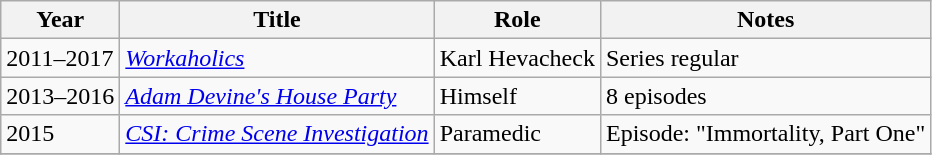<table class="wikitable">
<tr>
<th>Year</th>
<th>Title</th>
<th>Role</th>
<th>Notes</th>
</tr>
<tr>
<td>2011–2017</td>
<td><em><a href='#'>Workaholics</a></em></td>
<td>Karl Hevacheck</td>
<td>Series regular</td>
</tr>
<tr>
<td>2013–2016</td>
<td><em><a href='#'>Adam Devine's House Party</a></em></td>
<td>Himself</td>
<td>8 episodes</td>
</tr>
<tr>
<td>2015</td>
<td><em><a href='#'>CSI: Crime Scene Investigation</a></em></td>
<td>Paramedic</td>
<td>Episode: "Immortality, Part One"</td>
</tr>
<tr>
</tr>
</table>
